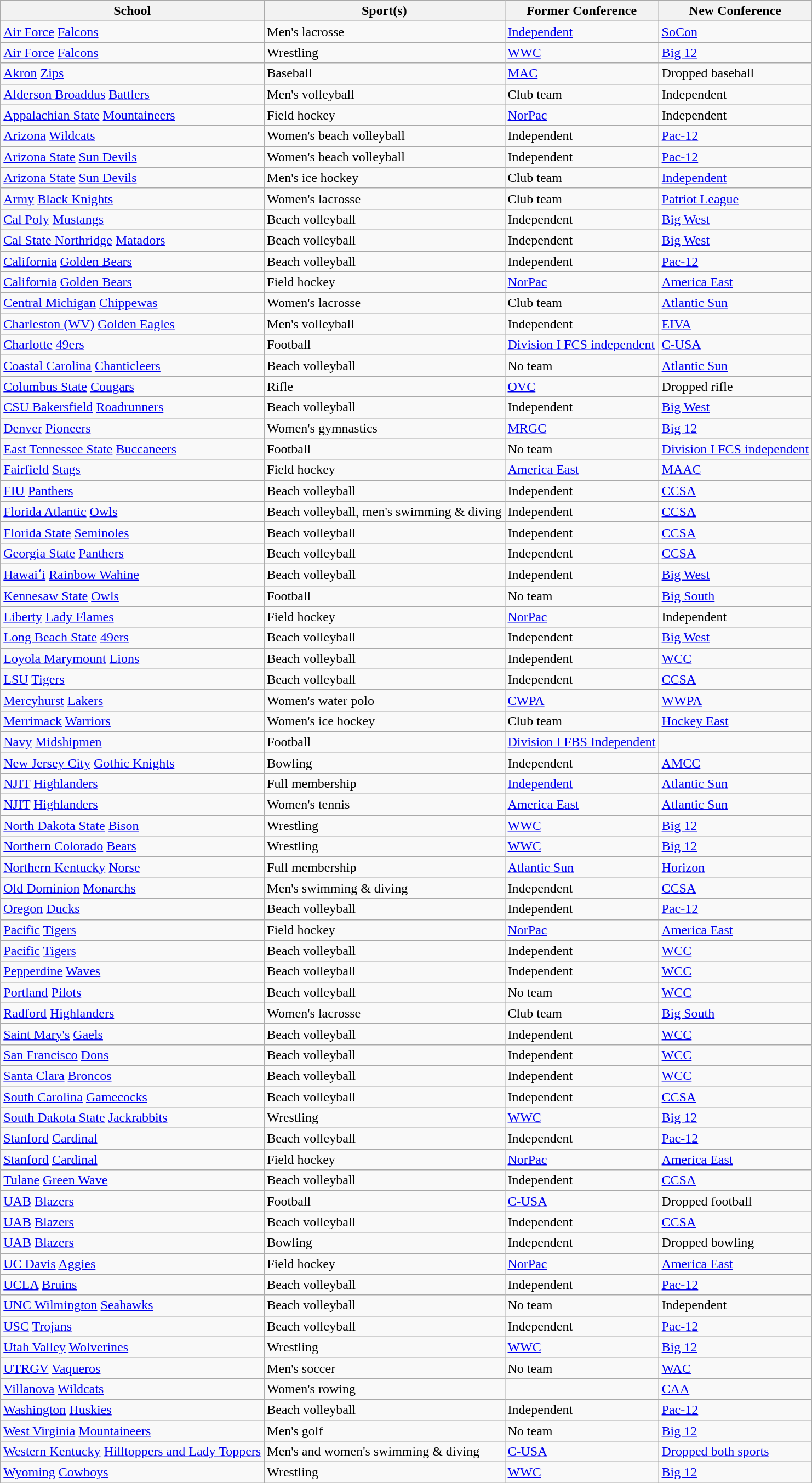<table class="wikitable sortable">
<tr>
<th>School</th>
<th>Sport(s)</th>
<th>Former Conference</th>
<th>New Conference</th>
</tr>
<tr>
<td><a href='#'>Air Force</a> <a href='#'>Falcons</a></td>
<td>Men's lacrosse</td>
<td><a href='#'>Independent</a></td>
<td><a href='#'>SoCon</a></td>
</tr>
<tr>
<td><a href='#'>Air Force</a> <a href='#'>Falcons</a></td>
<td>Wrestling</td>
<td><a href='#'>WWC</a></td>
<td><a href='#'>Big 12</a></td>
</tr>
<tr>
<td><a href='#'>Akron</a> <a href='#'>Zips</a></td>
<td>Baseball</td>
<td><a href='#'>MAC</a></td>
<td>Dropped baseball</td>
</tr>
<tr>
<td><a href='#'>Alderson Broaddus</a> <a href='#'>Battlers</a></td>
<td>Men's volleyball</td>
<td>Club team</td>
<td>Independent</td>
</tr>
<tr>
<td><a href='#'>Appalachian State</a> <a href='#'>Mountaineers</a></td>
<td>Field hockey</td>
<td><a href='#'>NorPac</a></td>
<td>Independent</td>
</tr>
<tr>
<td><a href='#'>Arizona</a> <a href='#'>Wildcats</a></td>
<td>Women's beach volleyball</td>
<td>Independent</td>
<td><a href='#'>Pac-12</a></td>
</tr>
<tr>
<td><a href='#'>Arizona State</a> <a href='#'>Sun Devils</a></td>
<td>Women's beach volleyball</td>
<td>Independent</td>
<td><a href='#'>Pac-12</a></td>
</tr>
<tr>
<td><a href='#'>Arizona State</a> <a href='#'>Sun Devils</a></td>
<td>Men's ice hockey</td>
<td>Club team</td>
<td><a href='#'>Independent</a></td>
</tr>
<tr>
<td><a href='#'>Army</a> <a href='#'>Black Knights</a></td>
<td>Women's lacrosse</td>
<td>Club team</td>
<td><a href='#'>Patriot League</a></td>
</tr>
<tr>
<td><a href='#'>Cal Poly</a> <a href='#'>Mustangs</a></td>
<td>Beach volleyball</td>
<td>Independent</td>
<td><a href='#'>Big West</a></td>
</tr>
<tr>
<td><a href='#'>Cal State Northridge</a> <a href='#'>Matadors</a></td>
<td>Beach volleyball</td>
<td>Independent</td>
<td><a href='#'>Big West</a></td>
</tr>
<tr>
<td><a href='#'>California</a> <a href='#'>Golden Bears</a></td>
<td>Beach volleyball</td>
<td>Independent</td>
<td><a href='#'>Pac-12</a></td>
</tr>
<tr>
<td><a href='#'>California</a> <a href='#'>Golden Bears</a></td>
<td>Field hockey</td>
<td><a href='#'>NorPac</a></td>
<td><a href='#'>America East</a></td>
</tr>
<tr>
<td><a href='#'>Central Michigan</a> <a href='#'>Chippewas</a></td>
<td>Women's lacrosse</td>
<td>Club team</td>
<td><a href='#'>Atlantic Sun</a></td>
</tr>
<tr>
<td><a href='#'>Charleston (WV)</a> <a href='#'>Golden Eagles</a></td>
<td>Men's volleyball</td>
<td>Independent</td>
<td><a href='#'>EIVA</a></td>
</tr>
<tr>
<td><a href='#'>Charlotte</a> <a href='#'>49ers</a></td>
<td>Football</td>
<td><a href='#'>Division I FCS independent</a></td>
<td><a href='#'>C-USA</a></td>
</tr>
<tr>
<td><a href='#'>Coastal Carolina</a> <a href='#'>Chanticleers</a></td>
<td>Beach volleyball</td>
<td>No team</td>
<td><a href='#'>Atlantic Sun</a></td>
</tr>
<tr>
<td><a href='#'>Columbus State</a> <a href='#'>Cougars</a></td>
<td>Rifle</td>
<td><a href='#'>OVC</a></td>
<td>Dropped rifle</td>
</tr>
<tr>
<td><a href='#'>CSU Bakersfield</a> <a href='#'>Roadrunners</a></td>
<td>Beach volleyball</td>
<td>Independent</td>
<td><a href='#'>Big West</a></td>
</tr>
<tr>
<td><a href='#'>Denver</a> <a href='#'>Pioneers</a></td>
<td>Women's gymnastics</td>
<td><a href='#'>MRGC</a></td>
<td><a href='#'>Big 12</a></td>
</tr>
<tr>
<td><a href='#'>East Tennessee State</a> <a href='#'>Buccaneers</a></td>
<td>Football</td>
<td>No team</td>
<td><a href='#'>Division I FCS independent</a></td>
</tr>
<tr>
<td><a href='#'>Fairfield</a> <a href='#'>Stags</a></td>
<td>Field hockey</td>
<td><a href='#'>America East</a></td>
<td><a href='#'>MAAC</a></td>
</tr>
<tr>
<td><a href='#'>FIU</a> <a href='#'>Panthers</a></td>
<td>Beach volleyball</td>
<td>Independent</td>
<td><a href='#'>CCSA</a></td>
</tr>
<tr>
<td><a href='#'>Florida Atlantic</a> <a href='#'>Owls</a></td>
<td>Beach volleyball, men's swimming & diving</td>
<td>Independent</td>
<td><a href='#'>CCSA</a></td>
</tr>
<tr>
<td><a href='#'>Florida State</a> <a href='#'>Seminoles</a></td>
<td>Beach volleyball</td>
<td>Independent</td>
<td><a href='#'>CCSA</a></td>
</tr>
<tr>
<td><a href='#'>Georgia State</a> <a href='#'>Panthers</a></td>
<td>Beach volleyball</td>
<td>Independent</td>
<td><a href='#'>CCSA</a></td>
</tr>
<tr>
<td><a href='#'>Hawaiʻi</a> <a href='#'>Rainbow Wahine</a></td>
<td>Beach volleyball</td>
<td>Independent</td>
<td><a href='#'>Big West</a></td>
</tr>
<tr>
<td><a href='#'>Kennesaw State</a> <a href='#'>Owls</a></td>
<td>Football</td>
<td>No team</td>
<td><a href='#'>Big South</a></td>
</tr>
<tr>
<td><a href='#'>Liberty</a> <a href='#'>Lady Flames</a></td>
<td>Field hockey</td>
<td><a href='#'>NorPac</a></td>
<td>Independent</td>
</tr>
<tr>
<td><a href='#'>Long Beach State</a> <a href='#'>49ers</a></td>
<td>Beach volleyball</td>
<td>Independent</td>
<td><a href='#'>Big West</a></td>
</tr>
<tr>
<td><a href='#'>Loyola Marymount</a> <a href='#'>Lions</a></td>
<td>Beach volleyball</td>
<td>Independent</td>
<td><a href='#'>WCC</a></td>
</tr>
<tr>
<td><a href='#'>LSU</a> <a href='#'>Tigers</a></td>
<td>Beach volleyball</td>
<td>Independent</td>
<td><a href='#'>CCSA</a></td>
</tr>
<tr>
<td><a href='#'>Mercyhurst</a> <a href='#'>Lakers</a></td>
<td>Women's water polo</td>
<td><a href='#'>CWPA</a></td>
<td><a href='#'>WWPA</a></td>
</tr>
<tr>
<td><a href='#'>Merrimack</a> <a href='#'>Warriors</a></td>
<td>Women's ice hockey</td>
<td>Club team</td>
<td><a href='#'>Hockey East</a></td>
</tr>
<tr>
<td><a href='#'>Navy</a> <a href='#'>Midshipmen</a></td>
<td>Football</td>
<td><a href='#'>Division I FBS Independent</a></td>
<td></td>
</tr>
<tr>
<td><a href='#'>New Jersey City</a> <a href='#'>Gothic Knights</a></td>
<td>Bowling</td>
<td>Independent</td>
<td><a href='#'>AMCC</a></td>
</tr>
<tr>
<td><a href='#'>NJIT</a> <a href='#'>Highlanders</a></td>
<td>Full membership</td>
<td><a href='#'>Independent</a></td>
<td><a href='#'>Atlantic Sun</a></td>
</tr>
<tr>
<td><a href='#'>NJIT</a> <a href='#'>Highlanders</a></td>
<td>Women's tennis</td>
<td><a href='#'>America East</a></td>
<td><a href='#'>Atlantic Sun</a></td>
</tr>
<tr>
<td><a href='#'>North Dakota State</a> <a href='#'>Bison</a></td>
<td>Wrestling</td>
<td><a href='#'>WWC</a></td>
<td><a href='#'>Big 12</a></td>
</tr>
<tr>
<td><a href='#'>Northern Colorado</a> <a href='#'>Bears</a></td>
<td>Wrestling</td>
<td><a href='#'>WWC</a></td>
<td><a href='#'>Big 12</a></td>
</tr>
<tr>
<td><a href='#'>Northern Kentucky</a> <a href='#'>Norse</a></td>
<td>Full membership</td>
<td><a href='#'>Atlantic Sun</a></td>
<td><a href='#'>Horizon</a></td>
</tr>
<tr>
<td><a href='#'>Old Dominion</a> <a href='#'>Monarchs</a></td>
<td>Men's swimming & diving</td>
<td>Independent</td>
<td><a href='#'>CCSA</a></td>
</tr>
<tr>
<td><a href='#'>Oregon</a> <a href='#'>Ducks</a></td>
<td>Beach volleyball</td>
<td>Independent</td>
<td><a href='#'>Pac-12</a></td>
</tr>
<tr>
<td><a href='#'>Pacific</a> <a href='#'>Tigers</a></td>
<td>Field hockey</td>
<td><a href='#'>NorPac</a></td>
<td><a href='#'>America East</a></td>
</tr>
<tr>
<td><a href='#'>Pacific</a> <a href='#'>Tigers</a></td>
<td>Beach volleyball</td>
<td>Independent</td>
<td><a href='#'>WCC</a></td>
</tr>
<tr>
<td><a href='#'>Pepperdine</a> <a href='#'>Waves</a></td>
<td>Beach volleyball</td>
<td>Independent</td>
<td><a href='#'>WCC</a></td>
</tr>
<tr>
<td><a href='#'>Portland</a> <a href='#'>Pilots</a></td>
<td>Beach volleyball</td>
<td>No team</td>
<td><a href='#'>WCC</a></td>
</tr>
<tr>
<td><a href='#'>Radford</a> <a href='#'>Highlanders</a></td>
<td>Women's lacrosse</td>
<td>Club team</td>
<td><a href='#'>Big South</a></td>
</tr>
<tr>
<td><a href='#'>Saint Mary's</a> <a href='#'>Gaels</a></td>
<td>Beach volleyball</td>
<td>Independent</td>
<td><a href='#'>WCC</a></td>
</tr>
<tr>
<td><a href='#'>San Francisco</a> <a href='#'>Dons</a></td>
<td>Beach volleyball</td>
<td>Independent</td>
<td><a href='#'>WCC</a></td>
</tr>
<tr>
<td><a href='#'>Santa Clara</a> <a href='#'>Broncos</a></td>
<td>Beach volleyball</td>
<td>Independent</td>
<td><a href='#'>WCC</a></td>
</tr>
<tr>
<td><a href='#'>South Carolina</a> <a href='#'>Gamecocks</a></td>
<td>Beach volleyball</td>
<td>Independent</td>
<td><a href='#'>CCSA</a></td>
</tr>
<tr>
<td><a href='#'>South Dakota State</a> <a href='#'>Jackrabbits</a></td>
<td>Wrestling</td>
<td><a href='#'>WWC</a></td>
<td><a href='#'>Big 12</a></td>
</tr>
<tr>
<td><a href='#'>Stanford</a> <a href='#'>Cardinal</a></td>
<td>Beach volleyball</td>
<td>Independent</td>
<td><a href='#'>Pac-12</a></td>
</tr>
<tr>
<td><a href='#'>Stanford</a> <a href='#'>Cardinal</a></td>
<td>Field hockey</td>
<td><a href='#'>NorPac</a></td>
<td><a href='#'>America East</a></td>
</tr>
<tr>
<td><a href='#'>Tulane</a> <a href='#'>Green Wave</a></td>
<td>Beach volleyball</td>
<td>Independent</td>
<td><a href='#'>CCSA</a></td>
</tr>
<tr>
<td><a href='#'>UAB</a> <a href='#'>Blazers</a></td>
<td>Football</td>
<td><a href='#'>C-USA</a></td>
<td>Dropped football</td>
</tr>
<tr>
<td><a href='#'>UAB</a> <a href='#'>Blazers</a></td>
<td>Beach volleyball</td>
<td>Independent</td>
<td><a href='#'>CCSA</a></td>
</tr>
<tr>
<td><a href='#'>UAB</a> <a href='#'>Blazers</a></td>
<td>Bowling</td>
<td>Independent</td>
<td>Dropped bowling</td>
</tr>
<tr>
<td><a href='#'>UC Davis</a> <a href='#'>Aggies</a></td>
<td>Field hockey</td>
<td><a href='#'>NorPac</a></td>
<td><a href='#'>America East</a></td>
</tr>
<tr>
<td><a href='#'>UCLA</a> <a href='#'>Bruins</a></td>
<td>Beach volleyball</td>
<td>Independent</td>
<td><a href='#'>Pac-12</a></td>
</tr>
<tr>
<td><a href='#'>UNC Wilmington</a> <a href='#'>Seahawks</a></td>
<td>Beach volleyball</td>
<td>No team</td>
<td>Independent</td>
</tr>
<tr>
<td><a href='#'>USC</a> <a href='#'>Trojans</a></td>
<td>Beach volleyball</td>
<td>Independent</td>
<td><a href='#'>Pac-12</a></td>
</tr>
<tr>
<td><a href='#'>Utah Valley</a> <a href='#'>Wolverines</a></td>
<td>Wrestling</td>
<td><a href='#'>WWC</a></td>
<td><a href='#'>Big 12</a></td>
</tr>
<tr>
<td><a href='#'>UTRGV</a> <a href='#'>Vaqueros</a></td>
<td>Men's soccer</td>
<td>No team</td>
<td><a href='#'>WAC</a></td>
</tr>
<tr>
<td><a href='#'>Villanova</a> <a href='#'>Wildcats</a></td>
<td>Women's rowing</td>
<td></td>
<td><a href='#'>CAA</a></td>
</tr>
<tr>
<td><a href='#'>Washington</a> <a href='#'>Huskies</a></td>
<td>Beach volleyball</td>
<td>Independent</td>
<td><a href='#'>Pac-12</a></td>
</tr>
<tr>
<td><a href='#'>West Virginia</a> <a href='#'>Mountaineers</a></td>
<td>Men's golf</td>
<td>No team</td>
<td><a href='#'>Big 12</a></td>
</tr>
<tr>
<td><a href='#'>Western Kentucky</a> <a href='#'>Hilltoppers and Lady Toppers</a></td>
<td>Men's and women's swimming & diving</td>
<td><a href='#'>C-USA</a></td>
<td><a href='#'>Dropped both sports</a></td>
</tr>
<tr>
<td><a href='#'>Wyoming</a> <a href='#'>Cowboys</a></td>
<td>Wrestling</td>
<td><a href='#'>WWC</a></td>
<td><a href='#'>Big 12</a></td>
</tr>
</table>
